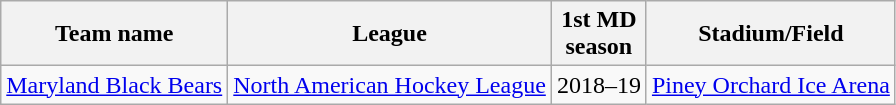<table class="wikitable sortable">
<tr>
<th>Team name</th>
<th>League</th>
<th>1st MD <br> season</th>
<th>Stadium/Field</th>
</tr>
<tr>
<td><a href='#'>Maryland Black Bears</a></td>
<td><a href='#'>North American Hockey League</a></td>
<td>2018–19</td>
<td><a href='#'>Piney Orchard Ice Arena</a></td>
</tr>
</table>
